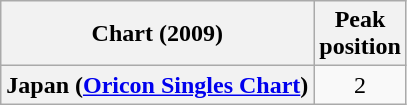<table class="wikitable sortable plainrowheaders" style="text-align:center">
<tr>
<th scope="col">Chart (2009)</th>
<th scope="col">Peak<br> position</th>
</tr>
<tr>
<th scope="row">Japan (<a href='#'>Oricon Singles Chart</a>)</th>
<td>2</td>
</tr>
</table>
